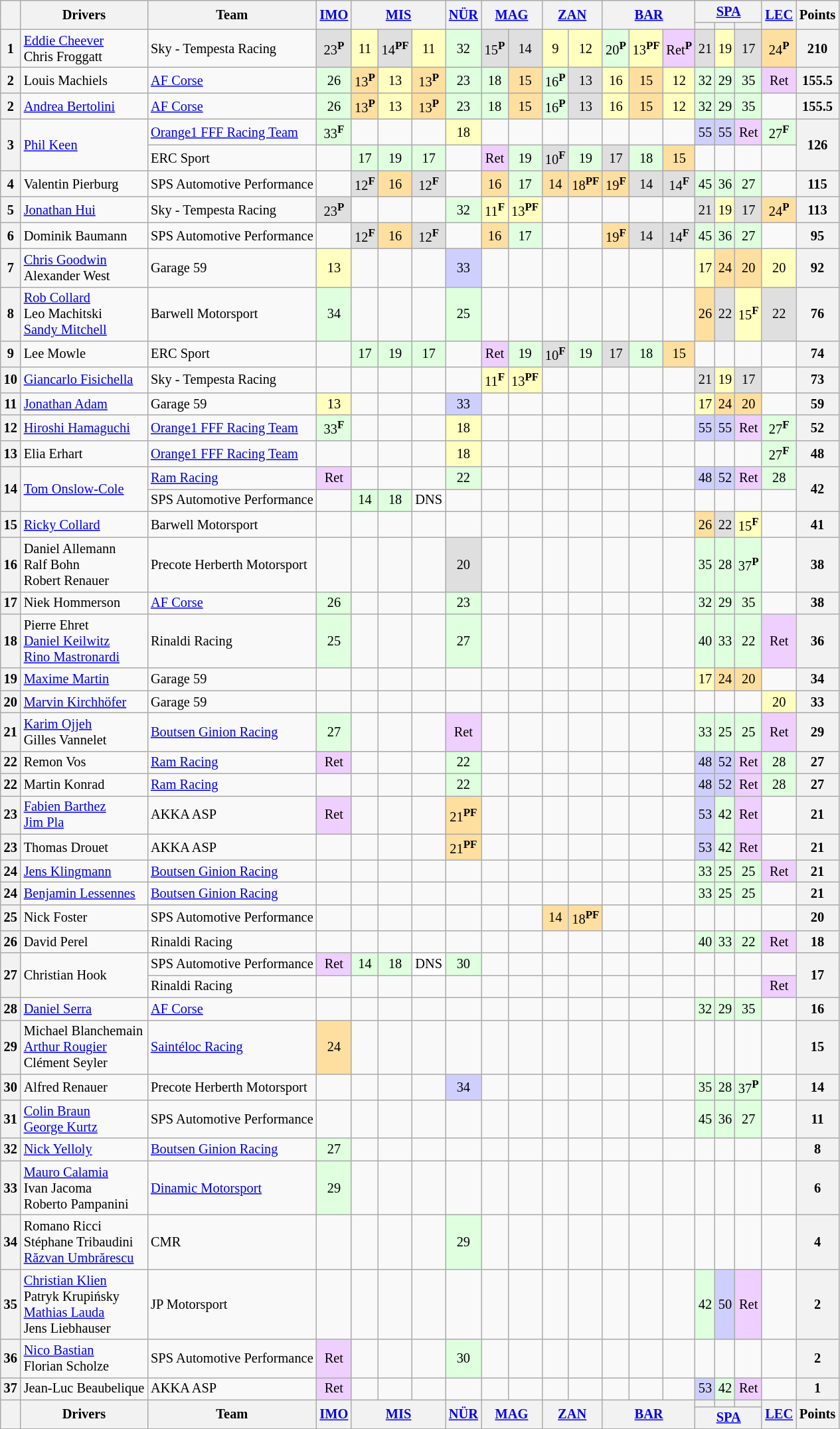<table class="wikitable" style="font-size:85%; text-align:center;">
<tr>
<th rowspan=2></th>
<th rowspan=2>Drivers</th>
<th rowspan=2>Team</th>
<th rowspan=2><a href='#'>IMO</a><br></th>
<th rowspan=2 colspan=3><a href='#'>MIS</a><br></th>
<th rowspan=2><a href='#'>NÜR</a><br></th>
<th rowspan=2 colspan=2><a href='#'>MAG</a><br></th>
<th rowspan=2 colspan=2><a href='#'>ZAN</a><br></th>
<th rowspan=2 colspan=3><a href='#'>BAR</a><br></th>
<th colspan=3><a href='#'>SPA</a><br></th>
<th rowspan=2><a href='#'>LEC</a><br></th>
<th rowspan=2>Points</th>
</tr>
<tr>
<th></th>
<th></th>
<th></th>
</tr>
<tr>
<th>1</th>
<td align=left> <a href='#'>Eddie Cheever</a><br> Chris Froggatt</td>
<td align=left> Sky - Tempesta Racing</td>
<td style="background:#dfdfdf;">23<sup><strong>P</strong></sup></td>
<td style="background:#ffffbf;">11</td>
<td style="background:#dfdfdf;">14<sup><strong>PF</strong></sup></td>
<td style="background:#ffffbf;">11</td>
<td style="background:#dfffdf;">32</td>
<td style="background:#dfdfdf;">15<sup><strong>P</strong></sup></td>
<td style="background:#dfdfdf;">14</td>
<td style="background:#ffffbf;">9</td>
<td style="background:#ffffbf;">12</td>
<td style="background:#dfffdf;">20<sup><strong>P</strong></sup></td>
<td style="background:#ffffbf;">13<sup><strong>PF</strong></sup></td>
<td style="background:#efcfff;">Ret<sup><strong>P</strong></sup></td>
<td style="background:#dfdfdf;">21</td>
<td style="background:#ffffbf;">19</td>
<td style="background:#dfdfdf;">17</td>
<td style="background:#ffdf9f;">24<sup><strong>P</strong></sup></td>
<th>210</th>
</tr>
<tr>
<th>2</th>
<td align=left> Louis Machiels</td>
<td align=left> <a href='#'>AF Corse</a></td>
<td style="background:#dfffdf;">26</td>
<td style="background:#ffdf9f;">13<sup><strong>P</strong></sup></td>
<td style="background:#ffffbf;">13</td>
<td style="background:#ffdf9f;">13<sup><strong>P</strong></sup></td>
<td style="background:#dfffdf;">23</td>
<td style="background:#dfffdf;">18</td>
<td style="background:#ffdf9f;">15</td>
<td style="background:#dfffdf;">16<sup><strong>P</strong></sup></td>
<td style="background:#dfdfdf;">13</td>
<td style="background:#ffffbf;">16</td>
<td style="background:#ffdf9f;">15</td>
<td style="background:#ffffbf;">12</td>
<td style="background:#dfffdf;">32</td>
<td style="background:#dfffdf;">29</td>
<td style="background:#dfffdf;">35</td>
<td style="background:#efcfff;">Ret</td>
<th>155.5</th>
</tr>
<tr>
<th>2</th>
<td align=left> <a href='#'>Andrea Bertolini</a></td>
<td align=left> <a href='#'>AF Corse</a></td>
<td style="background:#dfffdf;">26</td>
<td style="background:#ffdf9f;">13<sup><strong>P</strong></sup></td>
<td style="background:#ffffbf;">13</td>
<td style="background:#ffdf9f;">13<sup><strong>P</strong></sup></td>
<td style="background:#dfffdf;">23</td>
<td style="background:#dfffdf;">18</td>
<td style="background:#ffdf9f;">15</td>
<td style="background:#dfffdf;">16<sup><strong>P</strong></sup></td>
<td style="background:#dfdfdf;">13</td>
<td style="background:#ffffbf;">16</td>
<td style="background:#ffdf9f;">15</td>
<td style="background:#ffffbf;">12</td>
<td style="background:#dfffdf;">32</td>
<td style="background:#dfffdf;">29</td>
<td style="background:#dfffdf;">35</td>
<td></td>
<th>155.5</th>
</tr>
<tr>
<th rowspan=2>3</th>
<td rowspan=2 align=left> <a href='#'>Phil Keen</a></td>
<td align=left> <a href='#'>Orange1 FFF Racing Team</a></td>
<td style="background:#dfffdf;">33<sup><strong>F</strong></sup></td>
<td></td>
<td></td>
<td></td>
<td style="background:#ffffbf;">18</td>
<td></td>
<td></td>
<td></td>
<td></td>
<td></td>
<td></td>
<td></td>
<td style="background:#cfcfff;">55</td>
<td style="background:#cfcfff;">55</td>
<td style="background:#efcfff;">Ret</td>
<td style="background:#dfffdf;">27<sup><strong>F</strong></sup></td>
<th rowspan=2>126</th>
</tr>
<tr>
<td align=left> ERC Sport</td>
<td></td>
<td style="background:#dfffdf;">17</td>
<td style="background:#dfffdf;">19</td>
<td style="background:#dfffdf;">17</td>
<td></td>
<td style="background:#efcfff;">Ret</td>
<td style="background:#dfffdf;">19</td>
<td style="background:#dfdfdf;">10<sup><strong>F</strong></sup></td>
<td style="background:#dfffdf;">19</td>
<td style="background:#dfdfdf;">17</td>
<td style="background:#dfffdf;">18</td>
<td style="background:#ffdf9f;">15</td>
<td></td>
<td></td>
<td></td>
<td></td>
</tr>
<tr>
<th>4</th>
<td align=left> Valentin Pierburg</td>
<td align=left> SPS Automotive Performance</td>
<td></td>
<td style="background:#dfdfdf;">12<sup><strong>F</strong></sup></td>
<td style="background:#ffdf9f;">16</td>
<td style="background:#dfdfdf;">12<sup><strong>F</strong></sup></td>
<td></td>
<td style="background:#ffdf9f;">16</td>
<td style="background:#dfffdf;">17</td>
<td style="background:#ffdf9f;">14</td>
<td style="background:#ffdf9f;">18<sup><strong>PF</strong></sup></td>
<td style="background:#ffdf9f;">19<sup><strong>F</strong></sup></td>
<td style="background:#dfdfdf;">14</td>
<td style="background:#dfdfdf;">14<sup><strong>F</strong></sup></td>
<td style="background:#dfffdf;">45</td>
<td style="background:#dfffdf;">36</td>
<td style="background:#dfffdf;">27</td>
<td></td>
<th>115</th>
</tr>
<tr>
<th>5</th>
<td align=left> <a href='#'>Jonathan Hui</a></td>
<td align=left> Sky - Tempesta Racing</td>
<td style="background:#dfdfdf;">23<sup><strong>P</strong></sup></td>
<td></td>
<td></td>
<td></td>
<td style="background:#dfffdf;">32</td>
<td style="background:#ffffbf;">11<sup><strong>F</strong></sup></td>
<td style="background:#ffffbf;">13<sup><strong>PF</strong></sup></td>
<td></td>
<td></td>
<td></td>
<td></td>
<td></td>
<td style="background:#dfdfdf;">21</td>
<td style="background:#ffffbf;">19</td>
<td style="background:#dfdfdf;">17</td>
<td style="background:#ffdf9f;">24<sup><strong>P</strong></sup></td>
<th>113</th>
</tr>
<tr>
<th>6</th>
<td align=left> Dominik Baumann</td>
<td align=left> SPS Automotive Performance</td>
<td></td>
<td style="background:#dfdfdf;">12<sup><strong>F</strong></sup></td>
<td style="background:#ffdf9f;">16</td>
<td style="background:#dfdfdf;">12<sup><strong>F</strong></sup></td>
<td></td>
<td style="background:#ffdf9f;">16</td>
<td style="background:#dfffdf;">17</td>
<td></td>
<td></td>
<td style="background:#ffdf9f;">19<sup><strong>F</strong></sup></td>
<td style="background:#dfdfdf;">14</td>
<td style="background:#dfdfdf;">14<sup><strong>F</strong></sup></td>
<td style="background:#dfffdf;">45</td>
<td style="background:#dfffdf;">36</td>
<td style="background:#dfffdf;">27</td>
<td></td>
<th>95</th>
</tr>
<tr>
<th>7</th>
<td align=left> <a href='#'>Chris Goodwin</a><br> Alexander West</td>
<td align=left> Garage 59</td>
<td style="background:#ffffbf;">13</td>
<td></td>
<td></td>
<td></td>
<td style="background:#cfcfff;">33</td>
<td></td>
<td></td>
<td></td>
<td></td>
<td></td>
<td></td>
<td></td>
<td style="background:#ffffbf;">17</td>
<td style="background:#ffdf9f;">24</td>
<td style="background:#ffdf9f;">20</td>
<td style="background:#ffffbf;">20</td>
<th>92</th>
</tr>
<tr>
<th>8</th>
<td align=left> <a href='#'>Rob Collard</a><br> Leo Machitski<br> <a href='#'>Sandy Mitchell</a></td>
<td align=left> Barwell Motorsport</td>
<td style="background:#dfffdf;">34</td>
<td></td>
<td></td>
<td></td>
<td style="background:#dfffdf;">25</td>
<td></td>
<td></td>
<td></td>
<td></td>
<td></td>
<td></td>
<td></td>
<td style="background:#ffdf9f;">26</td>
<td style="background:#dfdfdf;">22</td>
<td style="background:#ffffbf;">15<sup><strong>F</strong></sup></td>
<td style="background:#dfdfdf;">22</td>
<th>76</th>
</tr>
<tr>
<th>9</th>
<td align=left> Lee Mowle</td>
<td align=left> ERC Sport</td>
<td></td>
<td style="background:#dfffdf;">17</td>
<td style="background:#dfffdf;">19</td>
<td style="background:#dfffdf;">17</td>
<td></td>
<td style="background:#efcfff;">Ret</td>
<td style="background:#dfffdf;">19</td>
<td style="background:#dfdfdf;">10<sup><strong>F</strong></sup></td>
<td style="background:#dfffdf;">19</td>
<td style="background:#dfdfdf;">17</td>
<td style="background:#dfffdf;">18</td>
<td style="background:#ffdf9f;">15</td>
<td></td>
<td></td>
<td></td>
<td></td>
<th>74</th>
</tr>
<tr>
<th>10</th>
<td align=left> <a href='#'>Giancarlo Fisichella</a></td>
<td align=left> Sky - Tempesta Racing</td>
<td></td>
<td></td>
<td></td>
<td></td>
<td></td>
<td style="background:#ffffbf;">11<sup><strong>F</strong></sup></td>
<td style="background:#ffffbf;">13<sup><strong>PF</strong></sup></td>
<td></td>
<td></td>
<td></td>
<td></td>
<td></td>
<td style="background:#dfdfdf;">21</td>
<td style="background:#ffffbf;">19</td>
<td style="background:#dfdfdf;">17</td>
<td></td>
<th>73</th>
</tr>
<tr>
<th>11</th>
<td align=left> <a href='#'>Jonathan Adam</a></td>
<td align=left> Garage 59</td>
<td style="background:#ffffbf;">13</td>
<td></td>
<td></td>
<td></td>
<td style="background:#cfcfff;">33</td>
<td></td>
<td></td>
<td></td>
<td></td>
<td></td>
<td></td>
<td></td>
<td style="background:#ffffbf;">17</td>
<td style="background:#ffdf9f;">24</td>
<td style="background:#ffdf9f;">20</td>
<td></td>
<th>59</th>
</tr>
<tr>
<th>12</th>
<td align=left> <a href='#'>Hiroshi Hamaguchi</a></td>
<td align=left> <a href='#'>Orange1 FFF Racing Team</a></td>
<td style="background:#dfffdf;">33<sup><strong>F</strong></sup></td>
<td></td>
<td></td>
<td></td>
<td style="background:#ffffbf;">18</td>
<td></td>
<td></td>
<td></td>
<td></td>
<td></td>
<td></td>
<td></td>
<td style="background:#cfcfff;">55</td>
<td style="background:#cfcfff;">55</td>
<td style="background:#efcfff;">Ret</td>
<td style="background:#dfffdf;">27<sup><strong>F</strong></sup></td>
<th>52</th>
</tr>
<tr>
<th>13</th>
<td align=left> Elia Erhart</td>
<td align=left> <a href='#'>Orange1 FFF Racing Team</a></td>
<td></td>
<td></td>
<td></td>
<td></td>
<td style="background:#ffffbf;">18</td>
<td></td>
<td></td>
<td></td>
<td></td>
<td></td>
<td></td>
<td></td>
<td></td>
<td></td>
<td></td>
<td style="background:#dfffdf;">27<sup><strong>F</strong></sup></td>
<th>48</th>
</tr>
<tr>
<th rowspan=2>14</th>
<td rowspan=2 align=left> <a href='#'>Tom Onslow-Cole</a></td>
<td align=left> <a href='#'>Ram Racing</a></td>
<td style="background:#efcfff;">Ret</td>
<td></td>
<td></td>
<td></td>
<td style="background:#dfffdf;">22</td>
<td></td>
<td></td>
<td></td>
<td></td>
<td></td>
<td></td>
<td></td>
<td style="background:#cfcfff;">48</td>
<td style="background:#cfcfff;">52</td>
<td style="background:#efcfff;">Ret</td>
<td style="background:#dfffdf;">28</td>
<th rowspan=2>42</th>
</tr>
<tr>
<td align=left> SPS Automotive Performance</td>
<td></td>
<td style="background:#dfffdf;">14</td>
<td style="background:#dfffdf;">18</td>
<td style="background:#ffffff;">DNS</td>
<td></td>
<td></td>
<td></td>
<td></td>
<td></td>
<td></td>
<td></td>
<td></td>
<td></td>
<td></td>
<td></td>
<td></td>
</tr>
<tr>
<th>15</th>
<td align=left> <a href='#'>Ricky Collard</a></td>
<td align=left> Barwell Motorsport</td>
<td></td>
<td></td>
<td></td>
<td></td>
<td></td>
<td></td>
<td></td>
<td></td>
<td></td>
<td></td>
<td></td>
<td></td>
<td style="background:#ffdf9f;">26</td>
<td style="background:#dfdfdf;">22</td>
<td style="background:#ffffbf;">15<sup><strong>F</strong></sup></td>
<td></td>
<th>41</th>
</tr>
<tr>
<th>16</th>
<td align=left> Daniel Allemann<br> Ralf Bohn<br> Robert Renauer</td>
<td align=left> Precote Herberth Motorsport</td>
<td></td>
<td></td>
<td></td>
<td></td>
<td style="background:#dfdfdf;">20</td>
<td></td>
<td></td>
<td></td>
<td></td>
<td></td>
<td></td>
<td></td>
<td style="background:#dfffdf;">35</td>
<td style="background:#dfffdf;">28</td>
<td style="background:#dfffdf;">37<sup><strong>P</strong></sup></td>
<td></td>
<th>38</th>
</tr>
<tr>
<th>17</th>
<td align=left> Niek Hommerson</td>
<td align=left> <a href='#'>AF Corse</a></td>
<td style="background:#dfffdf;">26</td>
<td></td>
<td></td>
<td></td>
<td style="background:#dfffdf;">23</td>
<td></td>
<td></td>
<td></td>
<td></td>
<td></td>
<td></td>
<td></td>
<td style="background:#dfffdf;">32</td>
<td style="background:#dfffdf;">29</td>
<td style="background:#dfffdf;">35</td>
<td></td>
<th>38</th>
</tr>
<tr>
<th>18</th>
<td align=left> Pierre Ehret<br> <a href='#'>Daniel Keilwitz</a><br> <a href='#'>Rino Mastronardi</a></td>
<td align=left> Rinaldi Racing</td>
<td style="background:#dfffdf;">25</td>
<td></td>
<td></td>
<td></td>
<td style="background:#dfffdf;">27</td>
<td></td>
<td></td>
<td></td>
<td></td>
<td></td>
<td></td>
<td></td>
<td style="background:#dfffdf;">40</td>
<td style="background:#dfffdf;">33</td>
<td style="background:#dfffdf;">22</td>
<td style="background:#efcfff;">Ret</td>
<th>36</th>
</tr>
<tr>
<th>19</th>
<td align=left> <a href='#'>Maxime Martin</a></td>
<td align=left> Garage 59</td>
<td></td>
<td></td>
<td></td>
<td></td>
<td></td>
<td></td>
<td></td>
<td></td>
<td></td>
<td></td>
<td></td>
<td></td>
<td style="background:#ffffbf;">17</td>
<td style="background:#ffdf9f;">24</td>
<td style="background:#ffdf9f;">20</td>
<td></td>
<th>34</th>
</tr>
<tr>
<th>20</th>
<td align=left> <a href='#'>Marvin Kirchhöfer</a></td>
<td align=left> Garage 59</td>
<td></td>
<td></td>
<td></td>
<td></td>
<td></td>
<td></td>
<td></td>
<td></td>
<td></td>
<td></td>
<td></td>
<td></td>
<td></td>
<td></td>
<td></td>
<td style="background:#ffffbf;">20</td>
<th>33</th>
</tr>
<tr>
<th>21</th>
<td align=left> <a href='#'>Karim Ojjeh</a><br> Gilles Vannelet</td>
<td align=left> <a href='#'>Boutsen Ginion Racing</a></td>
<td style="background:#dfffdf;">27</td>
<td></td>
<td></td>
<td></td>
<td style="background:#efcfff;">Ret</td>
<td></td>
<td></td>
<td></td>
<td></td>
<td></td>
<td></td>
<td></td>
<td style="background:#dfffdf;">33</td>
<td style="background:#dfffdf;">25</td>
<td style="background:#dfffdf;">25</td>
<td style="background:#efcfff;">Ret</td>
<th>29</th>
</tr>
<tr>
<th>22</th>
<td align=left> Remon Vos</td>
<td align=left> <a href='#'>Ram Racing</a></td>
<td style="background:#efcfff;">Ret</td>
<td></td>
<td></td>
<td></td>
<td style="background:#dfffdf;">22</td>
<td></td>
<td></td>
<td></td>
<td></td>
<td></td>
<td></td>
<td></td>
<td style="background:#cfcfff;">48</td>
<td style="background:#cfcfff;">52</td>
<td style="background:#efcfff;">Ret</td>
<td style="background:#dfffdf;">28</td>
<th>27</th>
</tr>
<tr>
<th>22</th>
<td align=left> Martin Konrad</td>
<td align=left> <a href='#'>Ram Racing</a></td>
<td></td>
<td></td>
<td></td>
<td></td>
<td style="background:#dfffdf;">22</td>
<td></td>
<td></td>
<td></td>
<td></td>
<td></td>
<td></td>
<td></td>
<td style="background:#cfcfff;">48</td>
<td style="background:#cfcfff;">52</td>
<td style="background:#efcfff;">Ret</td>
<td style="background:#dfffdf;">28</td>
<th>27</th>
</tr>
<tr>
<th>23</th>
<td align=left> <a href='#'>Fabien Barthez</a><br> <a href='#'>Jim Pla</a></td>
<td align=left> AKKA ASP</td>
<td style="background:#efcfff;">Ret</td>
<td></td>
<td></td>
<td></td>
<td style="background:#ffdf9f;">21<sup><strong>PF</strong></sup></td>
<td></td>
<td></td>
<td></td>
<td></td>
<td></td>
<td></td>
<td></td>
<td style="background:#cfcfff;">53</td>
<td style="background:#dfffdf;">42</td>
<td style="background:#efcfff;">Ret</td>
<td></td>
<th>21</th>
</tr>
<tr>
<th>23</th>
<td align=left> Thomas Drouet</td>
<td align=left> AKKA ASP</td>
<td></td>
<td></td>
<td></td>
<td></td>
<td style="background:#ffdf9f;">21<sup><strong>PF</strong></sup></td>
<td></td>
<td></td>
<td></td>
<td></td>
<td></td>
<td></td>
<td></td>
<td style="background:#cfcfff;">53</td>
<td style="background:#dfffdf;">42</td>
<td style="background:#efcfff;">Ret</td>
<td></td>
<th>21</th>
</tr>
<tr>
<th>24</th>
<td align=left> <a href='#'>Jens Klingmann</a></td>
<td align=left> <a href='#'>Boutsen Ginion Racing</a></td>
<td></td>
<td></td>
<td></td>
<td></td>
<td></td>
<td></td>
<td></td>
<td></td>
<td></td>
<td></td>
<td></td>
<td></td>
<td style="background:#dfffdf;">33</td>
<td style="background:#dfffdf;">25</td>
<td style="background:#dfffdf;">25</td>
<td style="background:#efcfff;">Ret</td>
<th>21</th>
</tr>
<tr>
<th>24</th>
<td align=left> <a href='#'>Benjamin Lessennes</a></td>
<td align=left> <a href='#'>Boutsen Ginion Racing</a></td>
<td></td>
<td></td>
<td></td>
<td></td>
<td></td>
<td></td>
<td></td>
<td></td>
<td></td>
<td></td>
<td></td>
<td></td>
<td style="background:#dfffdf;">33</td>
<td style="background:#dfffdf;">25</td>
<td style="background:#dfffdf;">25</td>
<td></td>
<th>21</th>
</tr>
<tr>
<th>25</th>
<td align=left> Nick Foster</td>
<td align=left> SPS Automotive Performance</td>
<td></td>
<td></td>
<td></td>
<td></td>
<td></td>
<td></td>
<td></td>
<td style="background:#ffdf9f;">14</td>
<td style="background:#ffdf9f;">18<sup><strong>PF</strong></sup></td>
<td></td>
<td></td>
<td></td>
<td></td>
<td></td>
<td></td>
<td></td>
<th>20</th>
</tr>
<tr>
<th>26</th>
<td align=left> David Perel</td>
<td align=left> Rinaldi Racing</td>
<td></td>
<td></td>
<td></td>
<td></td>
<td></td>
<td></td>
<td></td>
<td></td>
<td></td>
<td></td>
<td></td>
<td></td>
<td style="background:#dfffdf;">40</td>
<td style="background:#dfffdf;">33</td>
<td style="background:#dfffdf;">22</td>
<td style="background:#efcfff;">Ret</td>
<th>18</th>
</tr>
<tr>
<th rowspan=2>27</th>
<td rowspan=2 align=left> Christian Hook</td>
<td align=left> SPS Automotive Performance</td>
<td style="background:#efcfff;">Ret</td>
<td style="background:#dfffdf;">14</td>
<td style="background:#dfffdf;">18</td>
<td style="background:#ffffff;">DNS</td>
<td style="background:#dfffdf;">30</td>
<td></td>
<td></td>
<td></td>
<td></td>
<td></td>
<td></td>
<td></td>
<td></td>
<td></td>
<td></td>
<td></td>
<th rowspan=2>17</th>
</tr>
<tr>
<td align=left> Rinaldi Racing</td>
<td></td>
<td></td>
<td></td>
<td></td>
<td></td>
<td></td>
<td></td>
<td></td>
<td></td>
<td></td>
<td></td>
<td></td>
<td></td>
<td></td>
<td></td>
<td style="background:#efcfff;">Ret</td>
</tr>
<tr>
<th>28</th>
<td align=left> <a href='#'>Daniel Serra</a></td>
<td align=left> <a href='#'>AF Corse</a></td>
<td></td>
<td></td>
<td></td>
<td></td>
<td></td>
<td></td>
<td></td>
<td></td>
<td></td>
<td></td>
<td></td>
<td></td>
<td style="background:#dfffdf;">32</td>
<td style="background:#dfffdf;">29</td>
<td style="background:#dfffdf;">35</td>
<td></td>
<th>16</th>
</tr>
<tr>
<th>29</th>
<td align=left> Michael Blanchemain<br> <a href='#'>Arthur Rougier</a><br> Clément Seyler</td>
<td align=left> <a href='#'>Saintéloc Racing</a></td>
<td style="background:#ffdf9f;">24</td>
<td></td>
<td></td>
<td></td>
<td></td>
<td></td>
<td></td>
<td></td>
<td></td>
<td></td>
<td></td>
<td></td>
<td></td>
<td></td>
<td></td>
<td></td>
<th>15</th>
</tr>
<tr>
<th>30</th>
<td align=left> Alfred Renauer</td>
<td align=left> Precote Herberth Motorsport</td>
<td></td>
<td></td>
<td></td>
<td></td>
<td style="background:#cfcfff;">34</td>
<td></td>
<td></td>
<td></td>
<td></td>
<td></td>
<td></td>
<td></td>
<td style="background:#dfffdf;">35</td>
<td style="background:#dfffdf;">28</td>
<td style="background:#dfffdf;">37<sup><strong>P</strong></sup></td>
<td></td>
<th>14</th>
</tr>
<tr>
<th>31</th>
<td align=left> <a href='#'>Colin Braun</a><br> <a href='#'>George Kurtz</a></td>
<td align=left> SPS Automotive Performance</td>
<td></td>
<td></td>
<td></td>
<td></td>
<td></td>
<td></td>
<td></td>
<td></td>
<td></td>
<td></td>
<td></td>
<td></td>
<td style="background:#dfffdf;">45</td>
<td style="background:#dfffdf;">36</td>
<td style="background:#dfffdf;">27</td>
<td></td>
<th>11</th>
</tr>
<tr>
<th>32</th>
<td align=left> <a href='#'>Nick Yelloly</a></td>
<td align=left> <a href='#'>Boutsen Ginion Racing</a></td>
<td style="background:#dfffdf;">27</td>
<td></td>
<td></td>
<td></td>
<td></td>
<td></td>
<td></td>
<td></td>
<td></td>
<td></td>
<td></td>
<td></td>
<td></td>
<td></td>
<td></td>
<td></td>
<th>8</th>
</tr>
<tr>
<th>33</th>
<td align=left> <a href='#'>Mauro Calamia</a><br> Ivan Jacoma<br> Roberto Pampanini</td>
<td align=left> <a href='#'>Dinamic Motorsport</a></td>
<td style="background:#dfffdf;">29</td>
<td></td>
<td></td>
<td></td>
<td></td>
<td></td>
<td></td>
<td></td>
<td></td>
<td></td>
<td></td>
<td></td>
<td></td>
<td></td>
<td></td>
<td></td>
<th>6</th>
</tr>
<tr>
<th>34</th>
<td align=left> Romano Ricci<br> Stéphane Tribaudini<br> <a href='#'>Răzvan Umbrărescu</a></td>
<td align=left> CMR</td>
<td></td>
<td></td>
<td></td>
<td></td>
<td style="background:#dfffdf;">29</td>
<td></td>
<td></td>
<td></td>
<td></td>
<td></td>
<td></td>
<td></td>
<td></td>
<td></td>
<td></td>
<td></td>
<th>4</th>
</tr>
<tr>
<th>35</th>
<td align=left> <a href='#'>Christian Klien</a><br> Patryk Krupińsky<br> <a href='#'>Mathias Lauda</a><br> Jens Liebhauser</td>
<td align=left> JP Motorsport</td>
<td></td>
<td></td>
<td></td>
<td></td>
<td></td>
<td></td>
<td></td>
<td></td>
<td></td>
<td></td>
<td></td>
<td></td>
<td style="background:#dfffdf;">42</td>
<td style="background:#cfcfff;">50</td>
<td style="background:#efcfff;">Ret</td>
<td></td>
<th>2</th>
</tr>
<tr>
<th>36</th>
<td align=left> <a href='#'>Nico Bastian</a><br> Florian Scholze</td>
<td align=left> SPS Automotive Performance</td>
<td style="background:#efcfff;">Ret</td>
<td></td>
<td></td>
<td></td>
<td style="background:#dfffdf;">30</td>
<td></td>
<td></td>
<td></td>
<td></td>
<td></td>
<td></td>
<td></td>
<td></td>
<td></td>
<td></td>
<td></td>
<th>2</th>
</tr>
<tr>
<th>37</th>
<td align=left> Jean-Luc Beaubelique</td>
<td align=left> AKKA ASP</td>
<td style="background:#efcfff;">Ret</td>
<td></td>
<td></td>
<td></td>
<td></td>
<td></td>
<td></td>
<td></td>
<td></td>
<td></td>
<td></td>
<td></td>
<td style="background:#cfcfff;">53</td>
<td style="background:#dfffdf;">42</td>
<td style="background:#efcfff;">Ret</td>
<td></td>
<th>1</th>
</tr>
<tr>
<th rowspan=2></th>
<th rowspan=2>Drivers</th>
<th rowspan=2>Team</th>
<th rowspan=2><a href='#'>IMO</a><br></th>
<th rowspan=2 colspan=3><a href='#'>MIS</a><br></th>
<th rowspan=2><a href='#'>NÜR</a><br></th>
<th rowspan=2 colspan=2><a href='#'>MAG</a><br></th>
<th rowspan=2 colspan=2><a href='#'>ZAN</a><br></th>
<th rowspan=2 colspan=3><a href='#'>BAR</a><br></th>
<th></th>
<th></th>
<th></th>
<th rowspan=2><a href='#'>LEC</a><br></th>
<th rowspan=2>Points</th>
</tr>
<tr>
<th colspan=3><a href='#'>SPA</a><br></th>
</tr>
</table>
